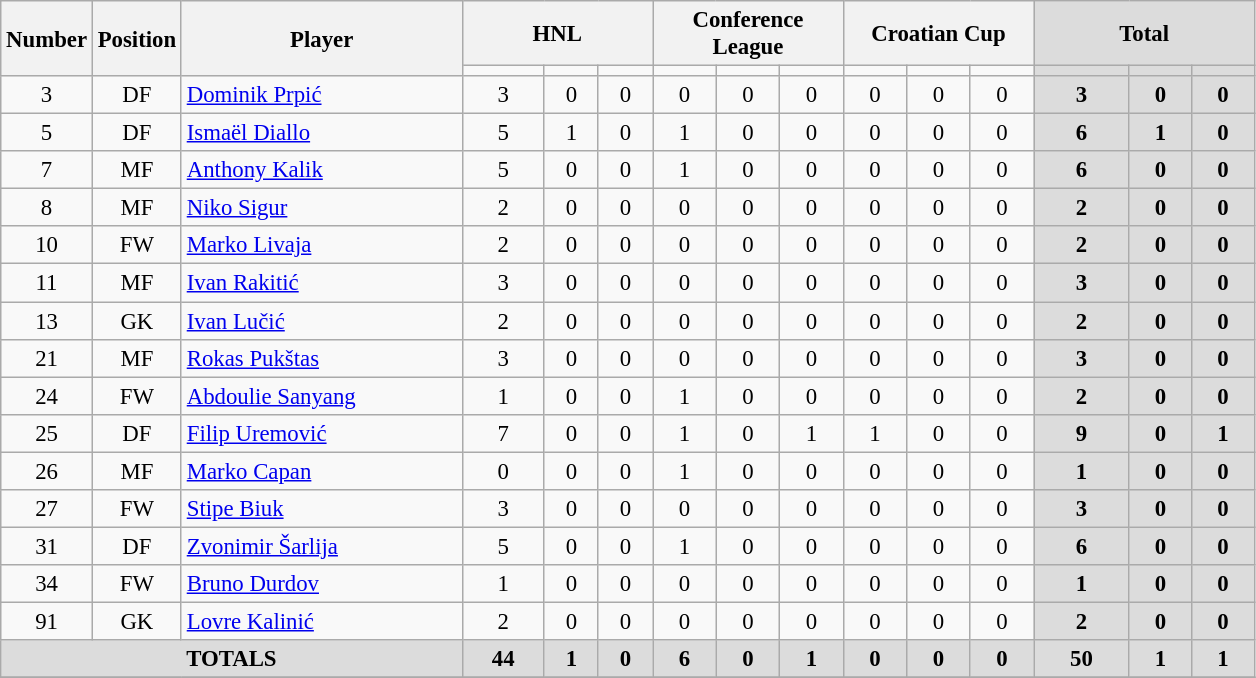<table class="wikitable" style="font-size: 95%; text-align: center;">
<tr>
<th width=40 rowspan="2"  align="center">Number</th>
<th width=40 rowspan="2"  align="center">Position</th>
<th width=180 rowspan="2"  align="center">Player</th>
<th width=120 colspan="3" align="center">HNL</th>
<th width=120 colspan="3" align="center">Conference League</th>
<th width=120 colspan="3" align="center">Croatian Cup</th>
<th width=140 colspan="3" align="center" style="background: #DCDCDC">Total</th>
</tr>
<tr>
<td></td>
<td></td>
<td></td>
<td></td>
<td></td>
<td></td>
<td></td>
<td></td>
<td></td>
<th style="background: #DCDCDC"></th>
<th style="background: #DCDCDC"></th>
<th style="background: #DCDCDC"></th>
</tr>
<tr>
<td>3</td>
<td>DF</td>
<td style="text-align:left;"> <a href='#'>Dominik Prpić</a></td>
<td>3</td>
<td>0</td>
<td>0</td>
<td>0</td>
<td>0</td>
<td>0</td>
<td>0</td>
<td>0</td>
<td>0</td>
<th style="background: #DCDCDC">3</th>
<th style="background: #DCDCDC">0</th>
<th style="background: #DCDCDC">0</th>
</tr>
<tr>
<td>5</td>
<td>DF</td>
<td style="text-align:left;"> <a href='#'>Ismaël Diallo</a></td>
<td>5</td>
<td>1</td>
<td>0</td>
<td>1</td>
<td>0</td>
<td>0</td>
<td>0</td>
<td>0</td>
<td>0</td>
<th style="background: #DCDCDC">6</th>
<th style="background: #DCDCDC">1</th>
<th style="background: #DCDCDC">0</th>
</tr>
<tr>
<td>7</td>
<td>MF</td>
<td style="text-align:left;"> <a href='#'>Anthony Kalik</a></td>
<td>5</td>
<td>0</td>
<td>0</td>
<td>1</td>
<td>0</td>
<td>0</td>
<td>0</td>
<td>0</td>
<td>0</td>
<th style="background: #DCDCDC">6</th>
<th style="background: #DCDCDC">0</th>
<th style="background: #DCDCDC">0</th>
</tr>
<tr>
<td>8</td>
<td>MF</td>
<td style="text-align:left;"> <a href='#'>Niko Sigur</a></td>
<td>2</td>
<td>0</td>
<td>0</td>
<td>0</td>
<td>0</td>
<td>0</td>
<td>0</td>
<td>0</td>
<td>0</td>
<th style="background: #DCDCDC">2</th>
<th style="background: #DCDCDC">0</th>
<th style="background: #DCDCDC">0</th>
</tr>
<tr>
<td>10</td>
<td>FW</td>
<td style="text-align:left;"> <a href='#'>Marko Livaja</a></td>
<td>2</td>
<td>0</td>
<td>0</td>
<td>0</td>
<td>0</td>
<td>0</td>
<td>0</td>
<td>0</td>
<td>0</td>
<th style="background: #DCDCDC">2</th>
<th style="background: #DCDCDC">0</th>
<th style="background: #DCDCDC">0</th>
</tr>
<tr>
<td>11</td>
<td>MF</td>
<td style="text-align:left;"> <a href='#'>Ivan Rakitić</a></td>
<td>3</td>
<td>0</td>
<td>0</td>
<td>0</td>
<td>0</td>
<td>0</td>
<td>0</td>
<td>0</td>
<td>0</td>
<th style="background: #DCDCDC">3</th>
<th style="background: #DCDCDC">0</th>
<th style="background: #DCDCDC">0</th>
</tr>
<tr>
<td>13</td>
<td>GK</td>
<td style="text-align:left;"> <a href='#'>Ivan Lučić</a></td>
<td>2</td>
<td>0</td>
<td>0</td>
<td>0</td>
<td>0</td>
<td>0</td>
<td>0</td>
<td>0</td>
<td>0</td>
<th style="background: #DCDCDC">2</th>
<th style="background: #DCDCDC">0</th>
<th style="background: #DCDCDC">0</th>
</tr>
<tr>
<td>21</td>
<td>MF</td>
<td style="text-align:left;"> <a href='#'>Rokas Pukštas</a></td>
<td>3</td>
<td>0</td>
<td>0</td>
<td>0</td>
<td>0</td>
<td>0</td>
<td>0</td>
<td>0</td>
<td>0</td>
<th style="background: #DCDCDC">3</th>
<th style="background: #DCDCDC">0</th>
<th style="background: #DCDCDC">0</th>
</tr>
<tr>
<td>24</td>
<td>FW</td>
<td style="text-align:left;"> <a href='#'>Abdoulie Sanyang</a></td>
<td>1</td>
<td>0</td>
<td>0</td>
<td>1</td>
<td>0</td>
<td>0</td>
<td>0</td>
<td>0</td>
<td>0</td>
<th style="background: #DCDCDC">2</th>
<th style="background: #DCDCDC">0</th>
<th style="background: #DCDCDC">0</th>
</tr>
<tr>
<td>25</td>
<td>DF</td>
<td style="text-align:left;"> <a href='#'>Filip Uremović</a></td>
<td>7</td>
<td>0</td>
<td>0</td>
<td>1</td>
<td>0</td>
<td>1</td>
<td>1</td>
<td>0</td>
<td>0</td>
<th style="background: #DCDCDC">9</th>
<th style="background: #DCDCDC">0</th>
<th style="background: #DCDCDC">1</th>
</tr>
<tr>
<td>26</td>
<td>MF</td>
<td style="text-align:left;"> <a href='#'>Marko Capan</a></td>
<td>0</td>
<td>0</td>
<td>0</td>
<td>1</td>
<td>0</td>
<td>0</td>
<td>0</td>
<td>0</td>
<td>0</td>
<th style="background: #DCDCDC">1</th>
<th style="background: #DCDCDC">0</th>
<th style="background: #DCDCDC">0</th>
</tr>
<tr>
<td>27</td>
<td>FW</td>
<td style="text-align:left;"> <a href='#'>Stipe Biuk</a></td>
<td>3</td>
<td>0</td>
<td>0</td>
<td>0</td>
<td>0</td>
<td>0</td>
<td>0</td>
<td>0</td>
<td>0</td>
<th style="background: #DCDCDC">3</th>
<th style="background: #DCDCDC">0</th>
<th style="background: #DCDCDC">0</th>
</tr>
<tr>
<td>31</td>
<td>DF</td>
<td style="text-align:left;"> <a href='#'>Zvonimir Šarlija</a></td>
<td>5</td>
<td>0</td>
<td>0</td>
<td>1</td>
<td>0</td>
<td>0</td>
<td>0</td>
<td>0</td>
<td>0</td>
<th style="background: #DCDCDC">6</th>
<th style="background: #DCDCDC">0</th>
<th style="background: #DCDCDC">0</th>
</tr>
<tr>
<td>34</td>
<td>FW</td>
<td style="text-align:left;"> <a href='#'>Bruno Durdov</a></td>
<td>1</td>
<td>0</td>
<td>0</td>
<td>0</td>
<td>0</td>
<td>0</td>
<td>0</td>
<td>0</td>
<td>0</td>
<th style="background: #DCDCDC">1</th>
<th style="background: #DCDCDC">0</th>
<th style="background: #DCDCDC">0</th>
</tr>
<tr>
<td>91</td>
<td>GK</td>
<td style="text-align:left;"> <a href='#'>Lovre Kalinić</a></td>
<td>2</td>
<td>0</td>
<td>0</td>
<td>0</td>
<td>0</td>
<td>0</td>
<td>0</td>
<td>0</td>
<td>0</td>
<th style="background: #DCDCDC">2</th>
<th style="background: #DCDCDC">0</th>
<th style="background: #DCDCDC">0</th>
</tr>
<tr>
<th colspan="3" align="center" style="background: #DCDCDC">TOTALS</th>
<th style="background: #DCDCDC">44</th>
<th style="background: #DCDCDC">1</th>
<th style="background: #DCDCDC">0</th>
<th style="background: #DCDCDC">6</th>
<th style="background: #DCDCDC">0</th>
<th style="background: #DCDCDC">1</th>
<th style="background: #DCDCDC">0</th>
<th style="background: #DCDCDC">0</th>
<th style="background: #DCDCDC">0</th>
<th style="background: #DCDCDC">50</th>
<th style="background: #DCDCDC">1</th>
<th style="background: #DCDCDC">1</th>
</tr>
<tr>
</tr>
</table>
